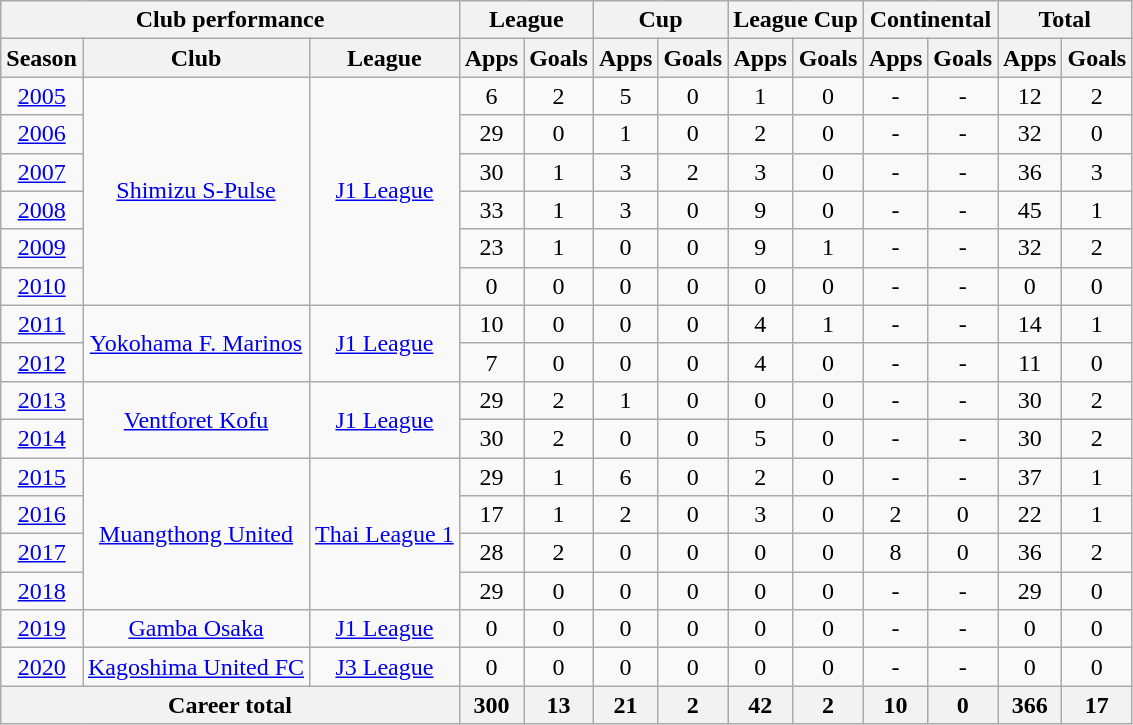<table class="wikitable" style="text-align:center">
<tr>
<th colspan=3>Club performance</th>
<th colspan=2>League</th>
<th colspan=2>Cup</th>
<th colspan=2>League Cup</th>
<th colspan=2>Continental</th>
<th colspan=2>Total</th>
</tr>
<tr>
<th>Season</th>
<th>Club</th>
<th>League</th>
<th>Apps</th>
<th>Goals</th>
<th>Apps</th>
<th>Goals</th>
<th>Apps</th>
<th>Goals</th>
<th>Apps</th>
<th>Goals</th>
<th>Apps</th>
<th>Goals</th>
</tr>
<tr>
<td><a href='#'>2005</a></td>
<td rowspan="6"><a href='#'>Shimizu S-Pulse</a></td>
<td rowspan="6"><a href='#'>J1 League</a></td>
<td>6</td>
<td>2</td>
<td>5</td>
<td>0</td>
<td>1</td>
<td>0</td>
<td>-</td>
<td>-</td>
<td>12</td>
<td>2</td>
</tr>
<tr>
<td><a href='#'>2006</a></td>
<td>29</td>
<td>0</td>
<td>1</td>
<td>0</td>
<td>2</td>
<td>0</td>
<td>-</td>
<td>-</td>
<td>32</td>
<td>0</td>
</tr>
<tr>
<td><a href='#'>2007</a></td>
<td>30</td>
<td>1</td>
<td>3</td>
<td>2</td>
<td>3</td>
<td>0</td>
<td>-</td>
<td>-</td>
<td>36</td>
<td>3</td>
</tr>
<tr>
<td><a href='#'>2008</a></td>
<td>33</td>
<td>1</td>
<td>3</td>
<td>0</td>
<td>9</td>
<td>0</td>
<td>-</td>
<td>-</td>
<td>45</td>
<td>1</td>
</tr>
<tr>
<td><a href='#'>2009</a></td>
<td>23</td>
<td>1</td>
<td>0</td>
<td>0</td>
<td>9</td>
<td>1</td>
<td>-</td>
<td>-</td>
<td>32</td>
<td>2</td>
</tr>
<tr>
<td><a href='#'>2010</a></td>
<td>0</td>
<td>0</td>
<td>0</td>
<td>0</td>
<td>0</td>
<td>0</td>
<td>-</td>
<td>-</td>
<td>0</td>
<td>0</td>
</tr>
<tr>
<td><a href='#'>2011</a></td>
<td rowspan="2"><a href='#'>Yokohama F. Marinos</a></td>
<td rowspan="2"><a href='#'>J1 League</a></td>
<td>10</td>
<td>0</td>
<td>0</td>
<td>0</td>
<td>4</td>
<td>1</td>
<td>-</td>
<td>-</td>
<td>14</td>
<td>1</td>
</tr>
<tr>
<td><a href='#'>2012</a></td>
<td>7</td>
<td>0</td>
<td>0</td>
<td>0</td>
<td>4</td>
<td>0</td>
<td>-</td>
<td>-</td>
<td>11</td>
<td>0</td>
</tr>
<tr>
<td><a href='#'>2013</a></td>
<td rowspan="2"><a href='#'>Ventforet Kofu</a></td>
<td rowspan="2"><a href='#'>J1 League</a></td>
<td>29</td>
<td>2</td>
<td>1</td>
<td>0</td>
<td>0</td>
<td>0</td>
<td>-</td>
<td>-</td>
<td>30</td>
<td>2</td>
</tr>
<tr>
<td><a href='#'>2014</a></td>
<td>30</td>
<td>2</td>
<td>0</td>
<td>0</td>
<td>5</td>
<td>0</td>
<td>-</td>
<td>-</td>
<td>30</td>
<td>2</td>
</tr>
<tr>
<td><a href='#'>2015</a></td>
<td rowspan="4"><a href='#'>Muangthong United</a></td>
<td rowspan="4"><a href='#'>Thai League 1</a></td>
<td>29</td>
<td>1</td>
<td>6</td>
<td>0</td>
<td>2</td>
<td>0</td>
<td>-</td>
<td>-</td>
<td>37</td>
<td>1</td>
</tr>
<tr>
<td><a href='#'>2016</a></td>
<td>17</td>
<td>1</td>
<td>2</td>
<td>0</td>
<td>3</td>
<td>0</td>
<td>2</td>
<td>0</td>
<td>22</td>
<td>1</td>
</tr>
<tr>
<td><a href='#'>2017</a></td>
<td>28</td>
<td>2</td>
<td>0</td>
<td>0</td>
<td>0</td>
<td>0</td>
<td>8</td>
<td>0</td>
<td>36</td>
<td>2</td>
</tr>
<tr>
<td><a href='#'>2018</a></td>
<td>29</td>
<td>0</td>
<td>0</td>
<td>0</td>
<td>0</td>
<td>0</td>
<td>-</td>
<td>-</td>
<td>29</td>
<td>0</td>
</tr>
<tr>
<td><a href='#'>2019</a></td>
<td rowspan="1"><a href='#'>Gamba Osaka</a></td>
<td rowspan="1"><a href='#'>J1 League</a></td>
<td>0</td>
<td>0</td>
<td>0</td>
<td>0</td>
<td>0</td>
<td>0</td>
<td>-</td>
<td>-</td>
<td>0</td>
<td>0</td>
</tr>
<tr>
<td><a href='#'>2020</a></td>
<td><a href='#'>Kagoshima United FC </a></td>
<td rowspan="1"><a href='#'>J3 League</a></td>
<td>0</td>
<td>0</td>
<td>0</td>
<td>0</td>
<td>0</td>
<td>0</td>
<td>-</td>
<td>-</td>
<td>0</td>
<td>0</td>
</tr>
<tr>
<th colspan=3>Career total</th>
<th>300</th>
<th>13</th>
<th>21</th>
<th>2</th>
<th>42</th>
<th>2</th>
<th>10</th>
<th>0</th>
<th>366</th>
<th>17</th>
</tr>
</table>
